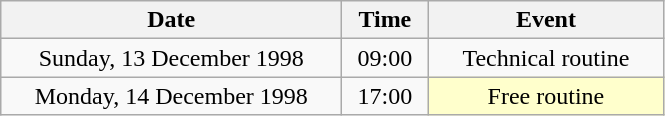<table class = "wikitable" style="text-align:center;">
<tr>
<th width=220>Date</th>
<th width=50>Time</th>
<th width=150>Event</th>
</tr>
<tr>
<td>Sunday, 13 December 1998</td>
<td>09:00</td>
<td>Technical routine</td>
</tr>
<tr>
<td>Monday, 14 December 1998</td>
<td>17:00</td>
<td bgcolor=ffffcc>Free routine</td>
</tr>
</table>
